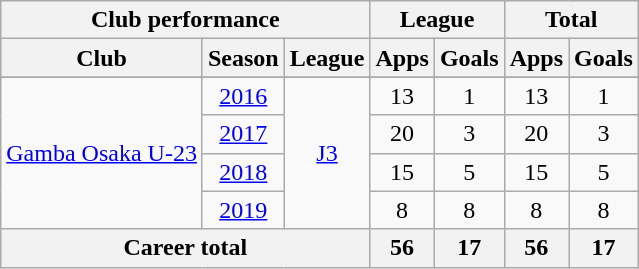<table class="wikitable" style="text-align:center">
<tr>
<th colspan="3">Club performance</th>
<th colspan=2>League</th>
<th colspan=2>Total</th>
</tr>
<tr>
<th>Club</th>
<th>Season</th>
<th>League</th>
<th>Apps</th>
<th>Goals</th>
<th>Apps</th>
<th>Goals</th>
</tr>
<tr>
</tr>
<tr>
<td rowspan="4"><a href='#'>Gamba Osaka U-23</a></td>
<td><a href='#'>2016</a></td>
<td rowspan="4"><a href='#'>J3</a></td>
<td>13</td>
<td>1</td>
<td>13</td>
<td>1</td>
</tr>
<tr>
<td><a href='#'>2017</a></td>
<td>20</td>
<td>3</td>
<td>20</td>
<td>3</td>
</tr>
<tr>
<td><a href='#'>2018</a></td>
<td>15</td>
<td>5</td>
<td>15</td>
<td>5</td>
</tr>
<tr>
<td><a href='#'>2019</a></td>
<td>8</td>
<td>8</td>
<td>8</td>
<td>8</td>
</tr>
<tr>
<th colspan="3">Career total</th>
<th>56</th>
<th>17</th>
<th>56</th>
<th>17</th>
</tr>
</table>
